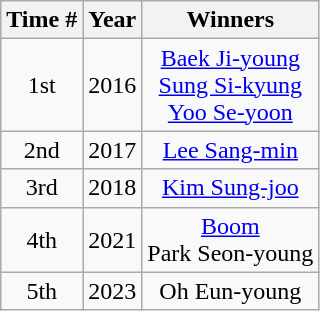<table class="wikitable sortable" style="text-align:center">
<tr>
<th>Time #</th>
<th>Year</th>
<th>Winners</th>
</tr>
<tr>
<td>1st</td>
<td>2016</td>
<td><a href='#'>Baek Ji-young</a><br><a href='#'>Sung Si-kyung</a><br><a href='#'>Yoo Se-yoon</a></td>
</tr>
<tr>
<td>2nd</td>
<td>2017</td>
<td><a href='#'>Lee Sang-min</a><br></td>
</tr>
<tr>
<td>3rd</td>
<td>2018</td>
<td><a href='#'>Kim Sung-joo</a></td>
</tr>
<tr>
<td>4th</td>
<td>2021</td>
<td><a href='#'>Boom</a><br>Park Seon-young</td>
</tr>
<tr>
<td>5th</td>
<td>2023</td>
<td>Oh Eun-young</td>
</tr>
</table>
